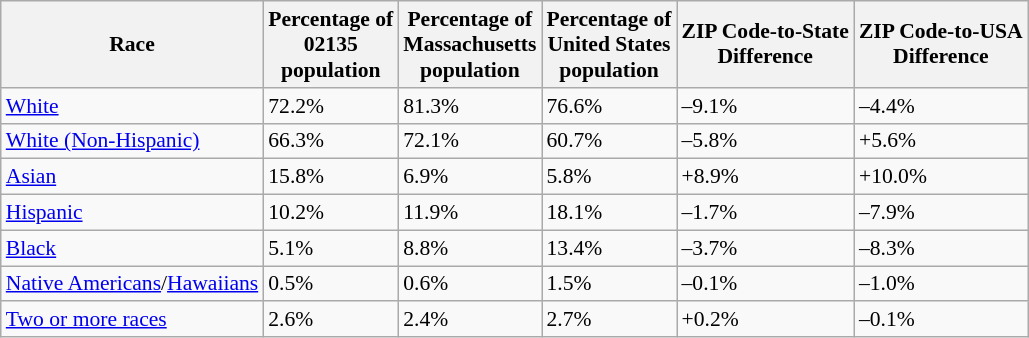<table class="wikitable sortable collapsible" style="font-size: 90%;">
<tr>
<th>Race</th>
<th>Percentage of <br>02135<br>population</th>
<th>Percentage of<br>Massachusetts<br>population</th>
<th>Percentage of<br>United States<br>population</th>
<th>ZIP Code-to-State<br>Difference</th>
<th>ZIP Code-to-USA<br>Difference</th>
</tr>
<tr>
<td><a href='#'>White</a></td>
<td>72.2%</td>
<td>81.3%</td>
<td>76.6%</td>
<td>–9.1%</td>
<td>–4.4%</td>
</tr>
<tr>
<td><a href='#'>White (Non-Hispanic)</a></td>
<td>66.3%</td>
<td>72.1%</td>
<td>60.7%</td>
<td>–5.8%</td>
<td>+5.6%</td>
</tr>
<tr>
<td><a href='#'>Asian</a></td>
<td>15.8%</td>
<td>6.9%</td>
<td>5.8%</td>
<td>+8.9%</td>
<td>+10.0%</td>
</tr>
<tr>
<td><a href='#'>Hispanic</a></td>
<td>10.2%</td>
<td>11.9%</td>
<td>18.1%</td>
<td>–1.7%</td>
<td>–7.9%</td>
</tr>
<tr>
<td><a href='#'>Black</a></td>
<td>5.1%</td>
<td>8.8%</td>
<td>13.4%</td>
<td>–3.7%</td>
<td>–8.3%</td>
</tr>
<tr>
<td><a href='#'>Native Americans</a>/<a href='#'>Hawaiians</a></td>
<td>0.5%</td>
<td>0.6%</td>
<td>1.5%</td>
<td>–0.1%</td>
<td>–1.0%</td>
</tr>
<tr>
<td><a href='#'>Two or more races</a></td>
<td>2.6%</td>
<td>2.4%</td>
<td>2.7%</td>
<td>+0.2%</td>
<td>–0.1%</td>
</tr>
</table>
